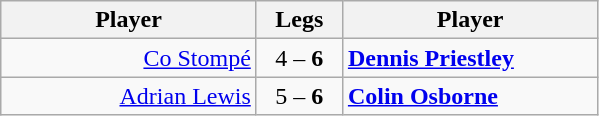<table class=wikitable style="text-align:center">
<tr>
<th width=163>Player</th>
<th width=50>Legs</th>
<th width=163>Player</th>
</tr>
<tr align=left>
<td align=right><a href='#'>Co Stompé</a> </td>
<td align=center>4 – <strong>6</strong></td>
<td> <strong><a href='#'>Dennis Priestley</a></strong></td>
</tr>
<tr align=left>
<td align=right><a href='#'>Adrian Lewis</a> </td>
<td align=center>5 – <strong>6</strong></td>
<td> <strong><a href='#'>Colin Osborne</a></strong></td>
</tr>
</table>
